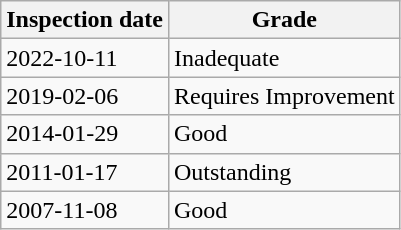<table class="wikitable ">
<tr>
<th>Inspection date</th>
<th>Grade</th>
</tr>
<tr>
<td>2022-10-11</td>
<td>Inadequate</td>
</tr>
<tr>
<td>2019-02-06</td>
<td>Requires Improvement</td>
</tr>
<tr>
<td>2014-01-29</td>
<td>Good</td>
</tr>
<tr>
<td>2011-01-17</td>
<td>Outstanding</td>
</tr>
<tr>
<td>2007-11-08</td>
<td>Good</td>
</tr>
</table>
